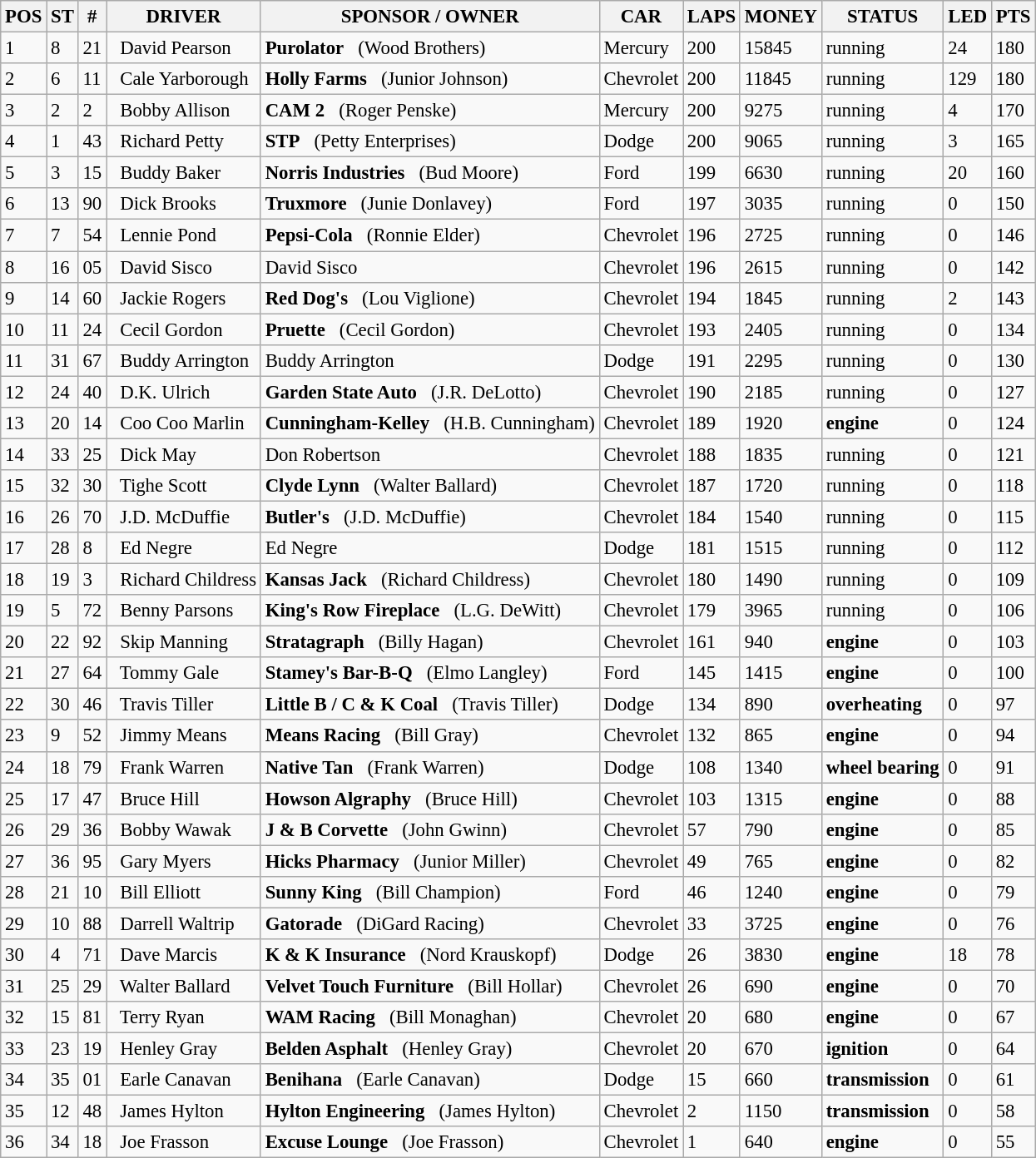<table class="sortable wikitable" style="font-size:95%">
<tr>
<th>POS</th>
<th>ST</th>
<th>#</th>
<th>DRIVER</th>
<th>SPONSOR / OWNER</th>
<th>CAR</th>
<th>LAPS</th>
<th>MONEY</th>
<th>STATUS</th>
<th>LED</th>
<th>PTS</th>
</tr>
<tr>
<td>1</td>
<td>8</td>
<td>21</td>
<td>  David Pearson</td>
<td><strong>Purolator</strong>   (Wood Brothers)</td>
<td>Mercury</td>
<td>200</td>
<td>15845</td>
<td>running</td>
<td>24</td>
<td>180</td>
</tr>
<tr>
<td>2</td>
<td>6</td>
<td>11</td>
<td>  Cale Yarborough</td>
<td><strong>Holly Farms</strong>   (Junior Johnson)</td>
<td>Chevrolet</td>
<td>200</td>
<td>11845</td>
<td>running</td>
<td>129</td>
<td>180</td>
</tr>
<tr>
<td>3</td>
<td>2</td>
<td>2</td>
<td>  Bobby Allison</td>
<td><strong>CAM 2</strong>   (Roger Penske)</td>
<td>Mercury</td>
<td>200</td>
<td>9275</td>
<td>running</td>
<td>4</td>
<td>170</td>
</tr>
<tr>
<td>4</td>
<td>1</td>
<td>43</td>
<td>  Richard Petty</td>
<td><strong>STP</strong>   (Petty Enterprises)</td>
<td>Dodge</td>
<td>200</td>
<td>9065</td>
<td>running</td>
<td>3</td>
<td>165</td>
</tr>
<tr>
<td>5</td>
<td>3</td>
<td>15</td>
<td>  Buddy Baker</td>
<td><strong>Norris Industries</strong>   (Bud Moore)</td>
<td>Ford</td>
<td>199</td>
<td>6630</td>
<td>running</td>
<td>20</td>
<td>160</td>
</tr>
<tr>
<td>6</td>
<td>13</td>
<td>90</td>
<td>  Dick Brooks</td>
<td><strong>Truxmore</strong>   (Junie Donlavey)</td>
<td>Ford</td>
<td>197</td>
<td>3035</td>
<td>running</td>
<td>0</td>
<td>150</td>
</tr>
<tr>
<td>7</td>
<td>7</td>
<td>54</td>
<td>  Lennie Pond</td>
<td><strong>Pepsi-Cola</strong>   (Ronnie Elder)</td>
<td>Chevrolet</td>
<td>196</td>
<td>2725</td>
<td>running</td>
<td>0</td>
<td>146</td>
</tr>
<tr>
<td>8</td>
<td>16</td>
<td>05</td>
<td>  David Sisco</td>
<td>David Sisco</td>
<td>Chevrolet</td>
<td>196</td>
<td>2615</td>
<td>running</td>
<td>0</td>
<td>142</td>
</tr>
<tr>
<td>9</td>
<td>14</td>
<td>60</td>
<td>  Jackie Rogers</td>
<td><strong>Red Dog's</strong>   (Lou Viglione)</td>
<td>Chevrolet</td>
<td>194</td>
<td>1845</td>
<td>running</td>
<td>2</td>
<td>143</td>
</tr>
<tr>
<td>10</td>
<td>11</td>
<td>24</td>
<td>  Cecil Gordon</td>
<td><strong>Pruette</strong>   (Cecil Gordon)</td>
<td>Chevrolet</td>
<td>193</td>
<td>2405</td>
<td>running</td>
<td>0</td>
<td>134</td>
</tr>
<tr>
<td>11</td>
<td>31</td>
<td>67</td>
<td>  Buddy Arrington</td>
<td>Buddy Arrington</td>
<td>Dodge</td>
<td>191</td>
<td>2295</td>
<td>running</td>
<td>0</td>
<td>130</td>
</tr>
<tr>
<td>12</td>
<td>24</td>
<td>40</td>
<td>  D.K. Ulrich</td>
<td><strong>Garden State Auto</strong>   (J.R. DeLotto)</td>
<td>Chevrolet</td>
<td>190</td>
<td>2185</td>
<td>running</td>
<td>0</td>
<td>127</td>
</tr>
<tr>
<td>13</td>
<td>20</td>
<td>14</td>
<td>  Coo Coo Marlin</td>
<td><strong>Cunningham-Kelley</strong>   (H.B. Cunningham)</td>
<td>Chevrolet</td>
<td>189</td>
<td>1920</td>
<td><strong>engine</strong></td>
<td>0</td>
<td>124</td>
</tr>
<tr>
<td>14</td>
<td>33</td>
<td>25</td>
<td>  Dick May</td>
<td>Don Robertson</td>
<td>Chevrolet</td>
<td>188</td>
<td>1835</td>
<td>running</td>
<td>0</td>
<td>121</td>
</tr>
<tr>
<td>15</td>
<td>32</td>
<td>30</td>
<td>  Tighe Scott</td>
<td><strong>Clyde Lynn</strong>   (Walter Ballard)</td>
<td>Chevrolet</td>
<td>187</td>
<td>1720</td>
<td>running</td>
<td>0</td>
<td>118</td>
</tr>
<tr>
<td>16</td>
<td>26</td>
<td>70</td>
<td>  J.D. McDuffie</td>
<td><strong>Butler's</strong>   (J.D. McDuffie)</td>
<td>Chevrolet</td>
<td>184</td>
<td>1540</td>
<td>running</td>
<td>0</td>
<td>115</td>
</tr>
<tr>
<td>17</td>
<td>28</td>
<td>8</td>
<td>  Ed Negre</td>
<td>Ed Negre</td>
<td>Dodge</td>
<td>181</td>
<td>1515</td>
<td>running</td>
<td>0</td>
<td>112</td>
</tr>
<tr>
<td>18</td>
<td>19</td>
<td>3</td>
<td>  Richard Childress</td>
<td><strong>Kansas Jack</strong>   (Richard Childress)</td>
<td>Chevrolet</td>
<td>180</td>
<td>1490</td>
<td>running</td>
<td>0</td>
<td>109</td>
</tr>
<tr>
<td>19</td>
<td>5</td>
<td>72</td>
<td>  Benny Parsons</td>
<td><strong>King's Row Fireplace</strong>   (L.G. DeWitt)</td>
<td>Chevrolet</td>
<td>179</td>
<td>3965</td>
<td>running</td>
<td>0</td>
<td>106</td>
</tr>
<tr>
<td>20</td>
<td>22</td>
<td>92</td>
<td>  Skip Manning</td>
<td><strong>Stratagraph</strong>   (Billy Hagan)</td>
<td>Chevrolet</td>
<td>161</td>
<td>940</td>
<td><strong>engine</strong></td>
<td>0</td>
<td>103</td>
</tr>
<tr>
<td>21</td>
<td>27</td>
<td>64</td>
<td>  Tommy Gale</td>
<td><strong>Stamey's Bar-B-Q</strong>   (Elmo Langley)</td>
<td>Ford</td>
<td>145</td>
<td>1415</td>
<td><strong>engine</strong></td>
<td>0</td>
<td>100</td>
</tr>
<tr>
<td>22</td>
<td>30</td>
<td>46</td>
<td>  Travis Tiller</td>
<td><strong>Little B / C & K Coal</strong>   (Travis Tiller)</td>
<td>Dodge</td>
<td>134</td>
<td>890</td>
<td><strong>overheating</strong></td>
<td>0</td>
<td>97</td>
</tr>
<tr>
<td>23</td>
<td>9</td>
<td>52</td>
<td>  Jimmy Means</td>
<td><strong>Means Racing</strong>   (Bill Gray)</td>
<td>Chevrolet</td>
<td>132</td>
<td>865</td>
<td><strong>engine</strong></td>
<td>0</td>
<td>94</td>
</tr>
<tr>
<td>24</td>
<td>18</td>
<td>79</td>
<td>  Frank Warren</td>
<td><strong>Native Tan</strong>   (Frank Warren)</td>
<td>Dodge</td>
<td>108</td>
<td>1340</td>
<td><strong>wheel bearing</strong></td>
<td>0</td>
<td>91</td>
</tr>
<tr>
<td>25</td>
<td>17</td>
<td>47</td>
<td>  Bruce Hill</td>
<td><strong>Howson Algraphy</strong>   (Bruce Hill)</td>
<td>Chevrolet</td>
<td>103</td>
<td>1315</td>
<td><strong>engine</strong></td>
<td>0</td>
<td>88</td>
</tr>
<tr>
<td>26</td>
<td>29</td>
<td>36</td>
<td>  Bobby Wawak</td>
<td><strong>J & B Corvette</strong>   (John Gwinn)</td>
<td>Chevrolet</td>
<td>57</td>
<td>790</td>
<td><strong>engine</strong></td>
<td>0</td>
<td>85</td>
</tr>
<tr>
<td>27</td>
<td>36</td>
<td>95</td>
<td>  Gary Myers</td>
<td><strong>Hicks Pharmacy</strong>   (Junior Miller)</td>
<td>Chevrolet</td>
<td>49</td>
<td>765</td>
<td><strong>engine</strong></td>
<td>0</td>
<td>82</td>
</tr>
<tr>
<td>28</td>
<td>21</td>
<td>10</td>
<td>  Bill Elliott</td>
<td><strong>Sunny King</strong>   (Bill Champion)</td>
<td>Ford</td>
<td>46</td>
<td>1240</td>
<td><strong>engine</strong></td>
<td>0</td>
<td>79</td>
</tr>
<tr>
<td>29</td>
<td>10</td>
<td>88</td>
<td>  Darrell Waltrip</td>
<td><strong>Gatorade</strong>   (DiGard Racing)</td>
<td>Chevrolet</td>
<td>33</td>
<td>3725</td>
<td><strong>engine</strong></td>
<td>0</td>
<td>76</td>
</tr>
<tr>
<td>30</td>
<td>4</td>
<td>71</td>
<td>  Dave Marcis</td>
<td><strong>K & K Insurance</strong>   (Nord Krauskopf)</td>
<td>Dodge</td>
<td>26</td>
<td>3830</td>
<td><strong>engine</strong></td>
<td>18</td>
<td>78</td>
</tr>
<tr>
<td>31</td>
<td>25</td>
<td>29</td>
<td>  Walter Ballard</td>
<td><strong>Velvet Touch Furniture</strong>   (Bill Hollar)</td>
<td>Chevrolet</td>
<td>26</td>
<td>690</td>
<td><strong>engine</strong></td>
<td>0</td>
<td>70</td>
</tr>
<tr>
<td>32</td>
<td>15</td>
<td>81</td>
<td>  Terry Ryan</td>
<td><strong>WAM Racing</strong>   (Bill Monaghan)</td>
<td>Chevrolet</td>
<td>20</td>
<td>680</td>
<td><strong>engine</strong></td>
<td>0</td>
<td>67</td>
</tr>
<tr>
<td>33</td>
<td>23</td>
<td>19</td>
<td>  Henley Gray</td>
<td><strong>Belden Asphalt</strong>   (Henley Gray)</td>
<td>Chevrolet</td>
<td>20</td>
<td>670</td>
<td><strong>ignition</strong></td>
<td>0</td>
<td>64</td>
</tr>
<tr>
<td>34</td>
<td>35</td>
<td>01</td>
<td>  Earle Canavan</td>
<td><strong>Benihana</strong>   (Earle Canavan)</td>
<td>Dodge</td>
<td>15</td>
<td>660</td>
<td><strong>transmission</strong></td>
<td>0</td>
<td>61</td>
</tr>
<tr>
<td>35</td>
<td>12</td>
<td>48</td>
<td>  James Hylton</td>
<td><strong>Hylton Engineering</strong>   (James Hylton)</td>
<td>Chevrolet</td>
<td>2</td>
<td>1150</td>
<td><strong>transmission</strong></td>
<td>0</td>
<td>58</td>
</tr>
<tr>
<td>36</td>
<td>34</td>
<td>18</td>
<td>  Joe Frasson</td>
<td><strong>Excuse Lounge</strong>   (Joe Frasson)</td>
<td>Chevrolet</td>
<td>1</td>
<td>640</td>
<td><strong>engine</strong></td>
<td>0</td>
<td>55</td>
</tr>
</table>
